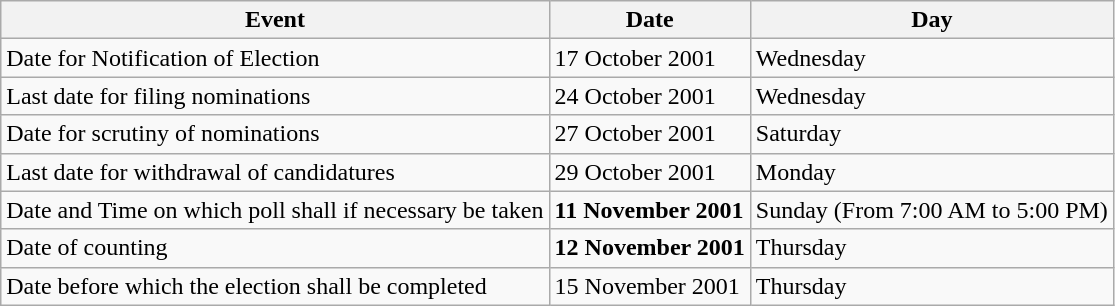<table class="wikitable">
<tr>
<th>Event</th>
<th>Date</th>
<th>Day</th>
</tr>
<tr>
<td>Date for Notification of Election</td>
<td>17 October 2001</td>
<td>Wednesday</td>
</tr>
<tr>
<td>Last date for filing nominations</td>
<td>24 October 2001</td>
<td>Wednesday</td>
</tr>
<tr>
<td>Date for scrutiny of nominations</td>
<td>27 October 2001</td>
<td>Saturday</td>
</tr>
<tr>
<td>Last date for withdrawal of candidatures</td>
<td>29 October 2001</td>
<td>Monday</td>
</tr>
<tr>
<td>Date and Time on which poll shall if necessary be taken</td>
<td><strong>11 November 2001</strong></td>
<td>Sunday (From 7:00 AM to 5:00 PM)</td>
</tr>
<tr>
<td>Date of counting</td>
<td><strong>12 November 2001</strong></td>
<td>Thursday</td>
</tr>
<tr>
<td>Date before which the election shall be completed</td>
<td>15 November 2001</td>
<td>Thursday</td>
</tr>
</table>
